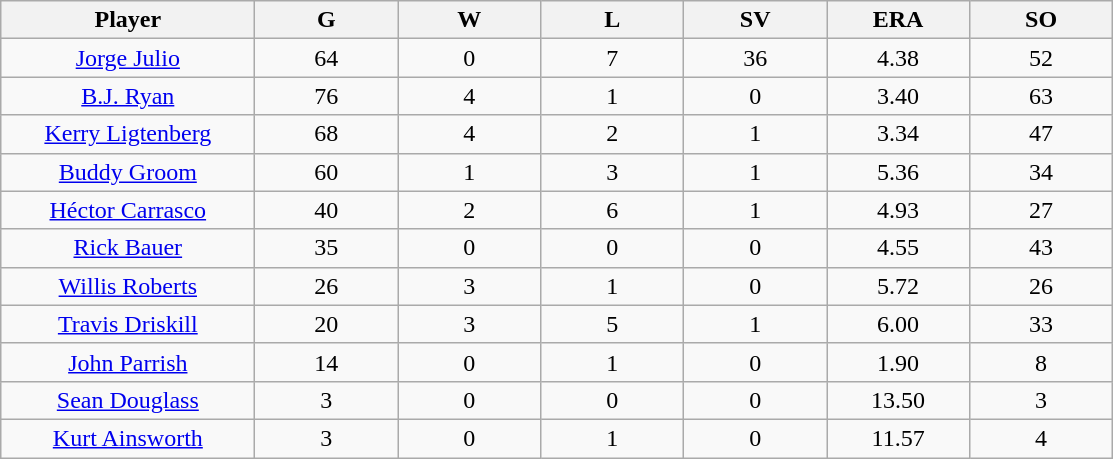<table class="wikitable sortable">
<tr>
<th bgcolor="#DDDDFF" width="16%">Player</th>
<th bgcolor="#DDDDFF" width="9%">G</th>
<th bgcolor="#DDDDFF" width="9%">W</th>
<th bgcolor="#DDDDFF" width="9%">L</th>
<th bgcolor="#DDDDFF" width="9%">SV</th>
<th bgcolor="#DDDDFF" width="9%">ERA</th>
<th bgcolor="#DDDDFF" width="9%">SO</th>
</tr>
<tr align=center>
<td><a href='#'>Jorge Julio</a></td>
<td>64</td>
<td>0</td>
<td>7</td>
<td>36</td>
<td>4.38</td>
<td>52</td>
</tr>
<tr align=center>
<td><a href='#'>B.J. Ryan</a></td>
<td>76</td>
<td>4</td>
<td>1</td>
<td>0</td>
<td>3.40</td>
<td>63</td>
</tr>
<tr align=center>
<td><a href='#'>Kerry Ligtenberg</a></td>
<td>68</td>
<td>4</td>
<td>2</td>
<td>1</td>
<td>3.34</td>
<td>47</td>
</tr>
<tr align=center>
<td><a href='#'>Buddy Groom</a></td>
<td>60</td>
<td>1</td>
<td>3</td>
<td>1</td>
<td>5.36</td>
<td>34</td>
</tr>
<tr align=center>
<td><a href='#'>Héctor Carrasco</a></td>
<td>40</td>
<td>2</td>
<td>6</td>
<td>1</td>
<td>4.93</td>
<td>27</td>
</tr>
<tr align=center>
<td><a href='#'>Rick Bauer</a></td>
<td>35</td>
<td>0</td>
<td>0</td>
<td>0</td>
<td>4.55</td>
<td>43</td>
</tr>
<tr align=center>
<td><a href='#'>Willis Roberts</a></td>
<td>26</td>
<td>3</td>
<td>1</td>
<td>0</td>
<td>5.72</td>
<td>26</td>
</tr>
<tr align=center>
<td><a href='#'>Travis Driskill</a></td>
<td>20</td>
<td>3</td>
<td>5</td>
<td>1</td>
<td>6.00</td>
<td>33</td>
</tr>
<tr align=center>
<td><a href='#'>John Parrish</a></td>
<td>14</td>
<td>0</td>
<td>1</td>
<td>0</td>
<td>1.90</td>
<td>8</td>
</tr>
<tr align=center>
<td><a href='#'>Sean Douglass</a></td>
<td>3</td>
<td>0</td>
<td>0</td>
<td>0</td>
<td>13.50</td>
<td>3</td>
</tr>
<tr align=center>
<td><a href='#'>Kurt Ainsworth</a></td>
<td>3</td>
<td>0</td>
<td>1</td>
<td>0</td>
<td>11.57</td>
<td>4</td>
</tr>
</table>
